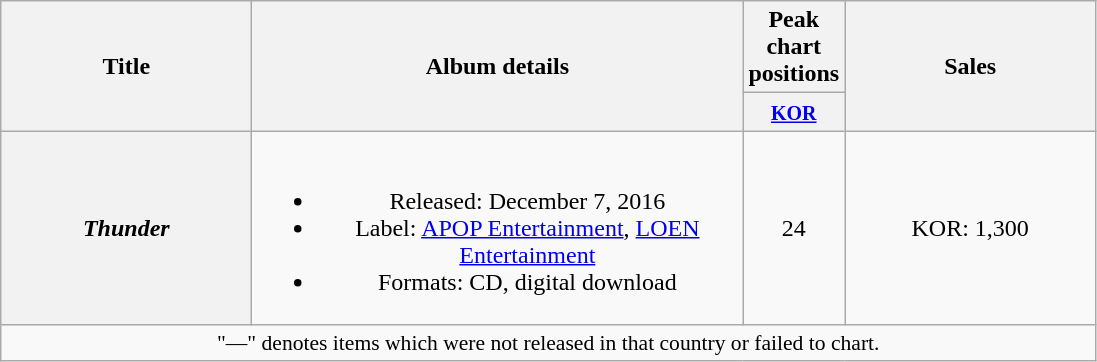<table class="wikitable plainrowheaders" style="text-align:center;">
<tr>
<th scope="col" rowspan="2" style="width:10em;">Title</th>
<th scope="col" rowspan="2" style="width:20em;">Album details</th>
<th scope="col">Peak<br>chart<br>positions</th>
<th scope="col" rowspan="2" style="width:10em;">Sales</th>
</tr>
<tr>
<th><small><a href='#'>KOR</a></small><br></th>
</tr>
<tr>
<th scope="row"><em>Thunder</em></th>
<td><br><ul><li>Released: December 7, 2016</li><li>Label: <a href='#'>APOP Entertainment</a>, <a href='#'>LOEN Entertainment</a></li><li>Formats: CD, digital download</li></ul></td>
<td>24</td>
<td>KOR: 1,300</td>
</tr>
<tr>
<td colspan="4" style="font-size:90%">"—" denotes items which were not released in that country or failed to chart.</td>
</tr>
</table>
